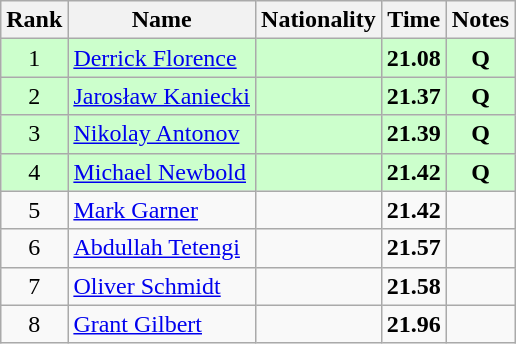<table class="wikitable sortable" style="text-align:center">
<tr>
<th>Rank</th>
<th>Name</th>
<th>Nationality</th>
<th>Time</th>
<th>Notes</th>
</tr>
<tr bgcolor=ccffcc>
<td>1</td>
<td align=left><a href='#'>Derrick Florence</a></td>
<td align=left></td>
<td><strong>21.08</strong></td>
<td><strong>Q</strong></td>
</tr>
<tr bgcolor=ccffcc>
<td>2</td>
<td align=left><a href='#'>Jarosław Kaniecki</a></td>
<td align=left></td>
<td><strong>21.37</strong></td>
<td><strong>Q</strong></td>
</tr>
<tr bgcolor=ccffcc>
<td>3</td>
<td align=left><a href='#'>Nikolay Antonov</a></td>
<td align=left></td>
<td><strong>21.39</strong></td>
<td><strong>Q</strong></td>
</tr>
<tr bgcolor=ccffcc>
<td>4</td>
<td align=left><a href='#'>Michael Newbold</a></td>
<td align=left></td>
<td><strong>21.42</strong></td>
<td><strong>Q</strong></td>
</tr>
<tr>
<td>5</td>
<td align=left><a href='#'>Mark Garner</a></td>
<td align=left></td>
<td><strong>21.42</strong></td>
<td></td>
</tr>
<tr>
<td>6</td>
<td align=left><a href='#'>Abdullah Tetengi</a></td>
<td align=left></td>
<td><strong>21.57</strong></td>
<td></td>
</tr>
<tr>
<td>7</td>
<td align=left><a href='#'>Oliver Schmidt</a></td>
<td align=left></td>
<td><strong>21.58</strong></td>
<td></td>
</tr>
<tr>
<td>8</td>
<td align=left><a href='#'>Grant Gilbert</a></td>
<td align=left></td>
<td><strong>21.96</strong></td>
<td></td>
</tr>
</table>
